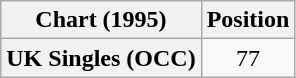<table class="wikitable plainrowheaders" style="text-align:center">
<tr>
<th>Chart (1995)</th>
<th>Position</th>
</tr>
<tr>
<th scope="row">UK Singles (OCC)</th>
<td>77</td>
</tr>
</table>
